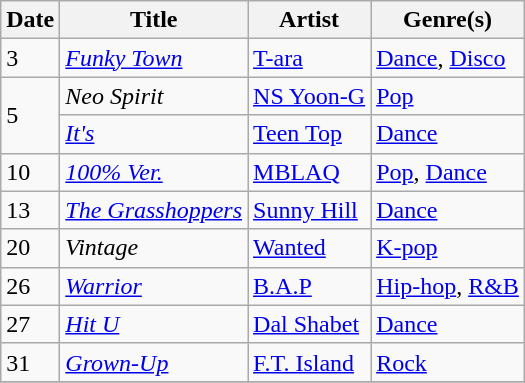<table class="wikitable" style="text-align: left;">
<tr>
<th>Date</th>
<th>Title</th>
<th>Artist</th>
<th>Genre(s)</th>
</tr>
<tr>
<td rowspan="1">3</td>
<td><em><a href='#'>Funky Town</a></em></td>
<td><a href='#'>T-ara</a></td>
<td><a href='#'>Dance</a>, <a href='#'>Disco</a></td>
</tr>
<tr>
<td rowspan="2">5</td>
<td><em>Neo Spirit</em></td>
<td><a href='#'>NS Yoon-G</a></td>
<td><a href='#'>Pop</a></td>
</tr>
<tr>
<td><em><a href='#'>It's</a></em></td>
<td><a href='#'>Teen Top</a></td>
<td><a href='#'>Dance</a></td>
</tr>
<tr>
<td rowspan="1">10</td>
<td><em><a href='#'>100% Ver.</a></em></td>
<td><a href='#'>MBLAQ</a></td>
<td><a href='#'>Pop</a>, <a href='#'>Dance</a></td>
</tr>
<tr>
<td rowspan="1">13</td>
<td><a href='#'><em>The Grasshoppers</em></a></td>
<td><a href='#'>Sunny Hill</a></td>
<td><a href='#'>Dance</a></td>
</tr>
<tr>
<td rowspan="1">20</td>
<td><em>Vintage</em></td>
<td><a href='#'>Wanted</a></td>
<td><a href='#'>K-pop</a></td>
</tr>
<tr>
<td rowspan="1">26</td>
<td><em><a href='#'>Warrior</a></em></td>
<td><a href='#'>B.A.P</a></td>
<td><a href='#'>Hip-hop</a>, <a href='#'>R&B</a></td>
</tr>
<tr>
<td rowspan="1">27</td>
<td><em><a href='#'>Hit U</a></em></td>
<td><a href='#'>Dal Shabet</a></td>
<td><a href='#'>Dance</a></td>
</tr>
<tr>
<td rowspan="1">31</td>
<td><em><a href='#'>Grown-Up</a></em></td>
<td><a href='#'>F.T. Island</a></td>
<td><a href='#'>Rock</a></td>
</tr>
<tr>
</tr>
</table>
